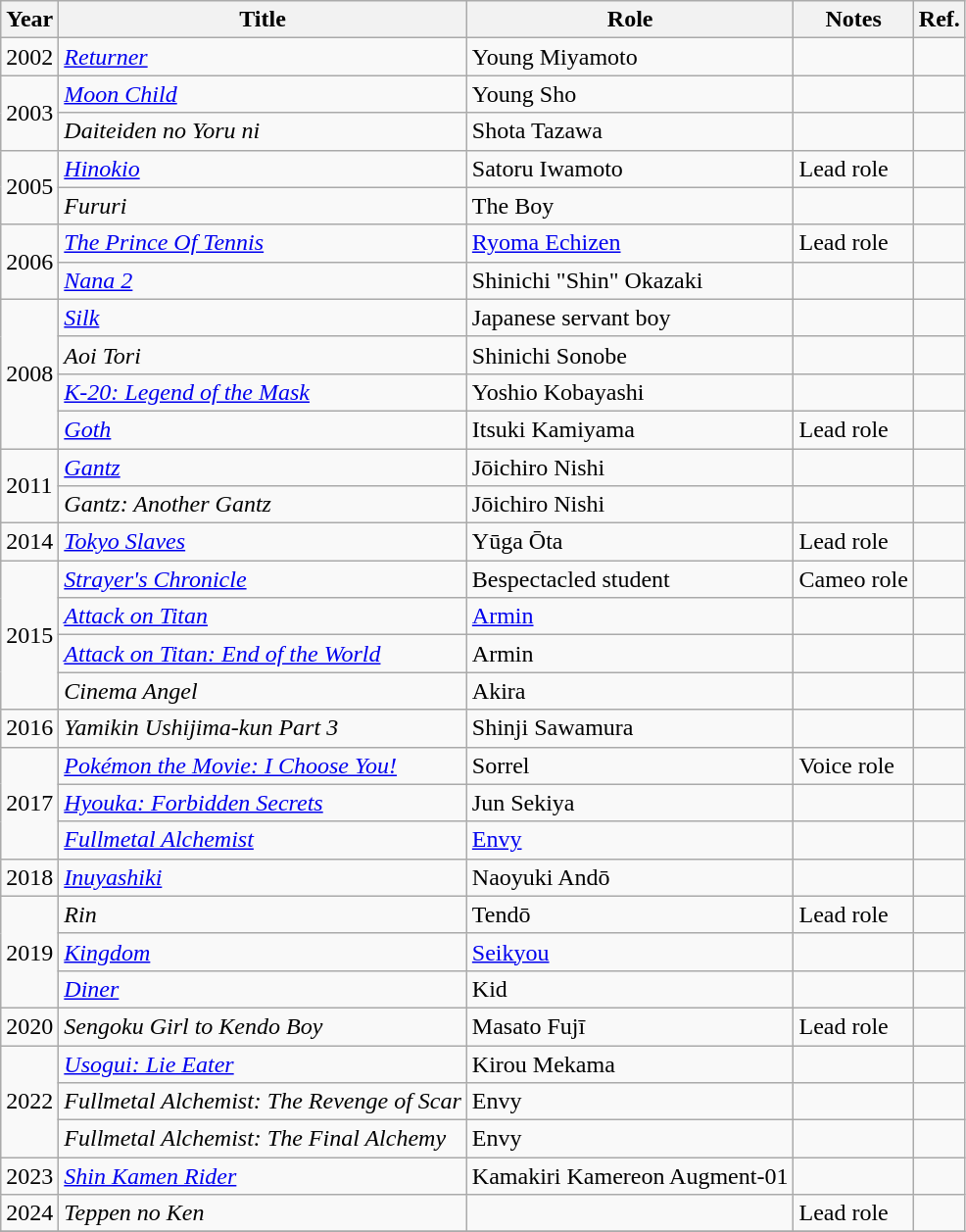<table class="wikitable sortable plainrowheaders">
<tr>
<th>Year</th>
<th>Title</th>
<th>Role</th>
<th class="unsortable">Notes</th>
<th class="unsortable">Ref.</th>
</tr>
<tr>
<td>2002</td>
<td><em><a href='#'>Returner</a></em></td>
<td>Young Miyamoto</td>
<td></td>
<td></td>
</tr>
<tr>
<td rowspan=2>2003</td>
<td><em><a href='#'>Moon Child</a></em></td>
<td>Young Sho</td>
<td></td>
<td></td>
</tr>
<tr>
<td><em>Daiteiden no Yoru ni</em></td>
<td>Shota Tazawa</td>
<td></td>
<td></td>
</tr>
<tr>
<td rowspan=2>2005</td>
<td><em><a href='#'>Hinokio</a></em></td>
<td>Satoru Iwamoto</td>
<td>Lead role</td>
<td></td>
</tr>
<tr>
<td><em>Fururi</em></td>
<td>The Boy</td>
<td> </td>
<td></td>
</tr>
<tr>
<td rowspan=2>2006</td>
<td><em><a href='#'>The Prince Of Tennis</a></em></td>
<td><a href='#'>Ryoma Echizen</a></td>
<td>Lead role</td>
<td></td>
</tr>
<tr>
<td><em><a href='#'>Nana 2</a></em></td>
<td>Shinichi "Shin" Okazaki</td>
<td> </td>
<td></td>
</tr>
<tr>
<td rowspan=4>2008</td>
<td><em><a href='#'>Silk</a></em></td>
<td>Japanese servant boy</td>
<td> </td>
<td></td>
</tr>
<tr>
<td><em>Aoi Tori</em></td>
<td>Shinichi Sonobe</td>
<td></td>
<td></td>
</tr>
<tr>
<td><em><a href='#'>K-20: Legend of the Mask</a></em></td>
<td>Yoshio Kobayashi</td>
<td> </td>
<td></td>
</tr>
<tr>
<td><em><a href='#'>Goth</a></em></td>
<td>Itsuki Kamiyama</td>
<td>Lead role</td>
<td></td>
</tr>
<tr>
<td rowspan=2>2011</td>
<td><em><a href='#'>Gantz</a></em></td>
<td>Jōichiro Nishi</td>
<td></td>
<td></td>
</tr>
<tr>
<td><em>Gantz: Another Gantz</em></td>
<td>Jōichiro Nishi</td>
<td></td>
<td></td>
</tr>
<tr>
<td>2014</td>
<td><em><a href='#'>Tokyo Slaves</a></em></td>
<td>Yūga Ōta</td>
<td>Lead role</td>
<td></td>
</tr>
<tr>
<td rowspan=4>2015</td>
<td><em><a href='#'>Strayer's Chronicle</a></em></td>
<td>Bespectacled student</td>
<td>Cameo role</td>
<td></td>
</tr>
<tr>
<td><em><a href='#'>Attack on Titan</a></em></td>
<td><a href='#'>Armin</a></td>
<td></td>
<td></td>
</tr>
<tr>
<td><em><a href='#'>Attack on Titan: End of the World</a></em></td>
<td>Armin</td>
<td> </td>
<td></td>
</tr>
<tr>
<td><em>Cinema Angel</em></td>
<td>Akira</td>
<td></td>
<td></td>
</tr>
<tr>
<td>2016</td>
<td><em>Yamikin Ushijima-kun Part 3</em></td>
<td>Shinji Sawamura</td>
<td> </td>
<td></td>
</tr>
<tr>
<td rowspan=3>2017</td>
<td><em><a href='#'>Pokémon the Movie: I Choose You!</a></em></td>
<td>Sorrel</td>
<td>Voice role</td>
<td></td>
</tr>
<tr>
<td><em><a href='#'>Hyouka: Forbidden Secrets</a></em></td>
<td>Jun Sekiya</td>
<td> </td>
<td></td>
</tr>
<tr>
<td><em><a href='#'>Fullmetal Alchemist</a></em></td>
<td><a href='#'>Envy</a></td>
<td> </td>
<td></td>
</tr>
<tr>
<td>2018</td>
<td><em><a href='#'>Inuyashiki</a></em></td>
<td>Naoyuki Andō</td>
<td> </td>
<td></td>
</tr>
<tr>
<td rowspan=3>2019</td>
<td><em>Rin</em></td>
<td>Tendō</td>
<td>Lead role</td>
<td></td>
</tr>
<tr>
<td><em><a href='#'>Kingdom</a></em></td>
<td><a href='#'>Seikyou</a></td>
<td> </td>
<td></td>
</tr>
<tr>
<td><em><a href='#'>Diner</a></em></td>
<td>Kid</td>
<td> </td>
<td></td>
</tr>
<tr>
<td>2020</td>
<td><em>Sengoku Girl to Kendo Boy </em></td>
<td>Masato Fujī</td>
<td>Lead role</td>
<td></td>
</tr>
<tr>
<td rowspan=3>2022</td>
<td><em><a href='#'>Usogui: Lie Eater</a></em></td>
<td>Kirou Mekama</td>
<td></td>
<td></td>
</tr>
<tr>
<td><em>Fullmetal Alchemist: The Revenge of Scar</em></td>
<td>Envy</td>
<td></td>
<td></td>
</tr>
<tr>
<td><em>Fullmetal Alchemist: The Final Alchemy</em></td>
<td>Envy</td>
<td></td>
<td></td>
</tr>
<tr>
<td>2023</td>
<td><em><a href='#'>Shin Kamen Rider</a></em></td>
<td>Kamakiri Kamereon Augment-01</td>
<td></td>
<td></td>
</tr>
<tr>
<td>2024</td>
<td><em>Teppen no Ken</em></td>
<td></td>
<td>Lead role</td>
<td></td>
</tr>
<tr>
</tr>
</table>
